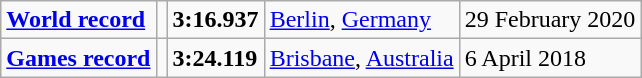<table class="wikitable">
<tr>
<td><a href='#'> <strong>World record</strong></a></td>
<td></td>
<td><strong>3:16.937</strong></td>
<td><a href='#'>Berlin</a>, <a href='#'>Germany</a></td>
<td>29 February 2020</td>
</tr>
<tr>
<td><a href='#'> <strong>Games record</strong></a></td>
<td></td>
<td><strong>3:24.119</strong></td>
<td><a href='#'>Brisbane</a>, <a href='#'>Australia</a></td>
<td>6 April 2018</td>
</tr>
</table>
